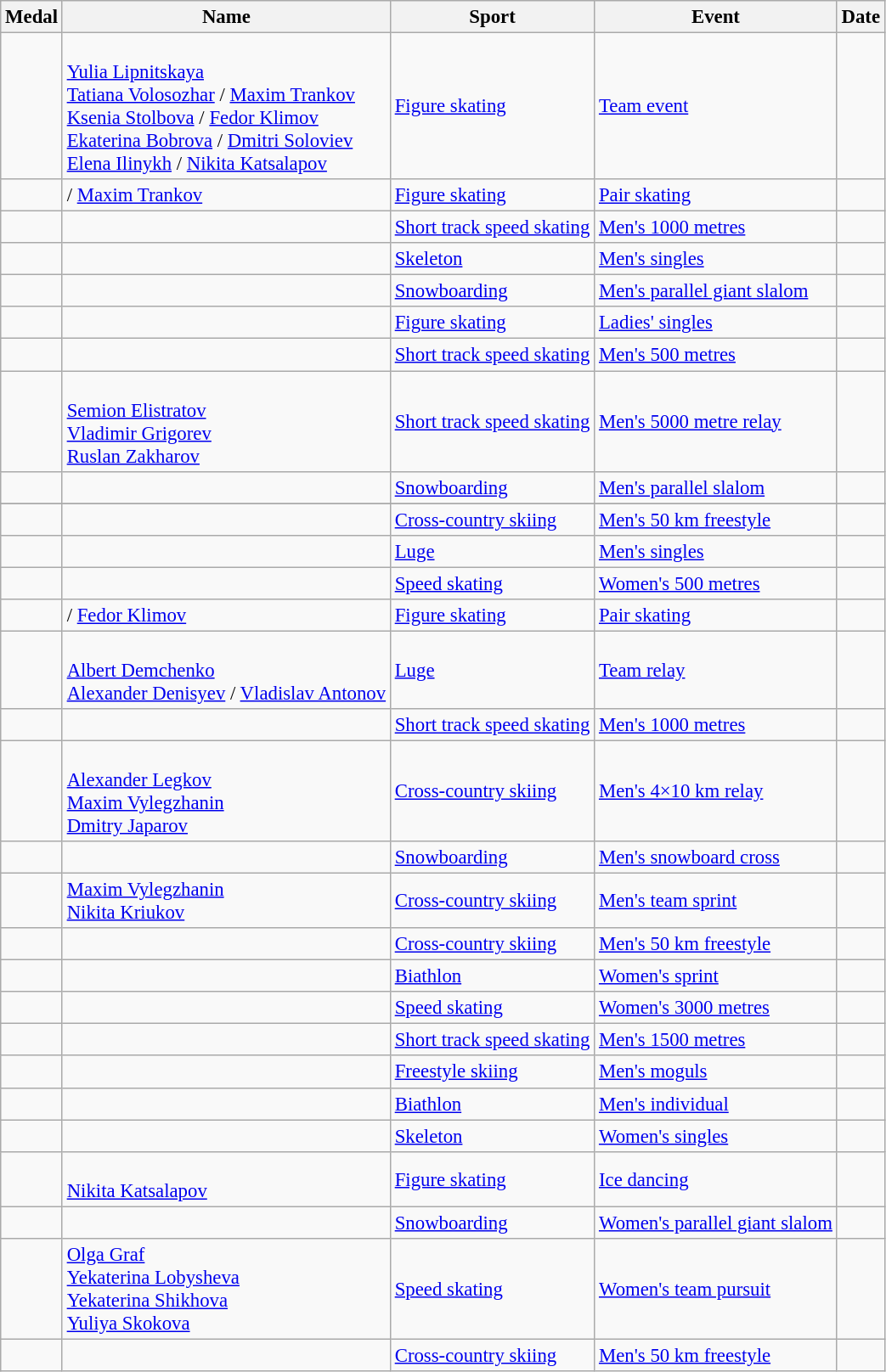<table class="wikitable sortable" style="font-size:95%">
<tr>
<th>Medal</th>
<th>Name</th>
<th>Sport</th>
<th>Event</th>
<th>Date</th>
</tr>
<tr>
<td></td>
<td><br><a href='#'>Yulia Lipnitskaya</a><br><a href='#'>Tatiana Volosozhar</a> / <a href='#'>Maxim Trankov</a><br><a href='#'>Ksenia Stolbova</a> / <a href='#'>Fedor Klimov</a><br><a href='#'>Ekaterina Bobrova</a> / <a href='#'>Dmitri Soloviev</a> <br><a href='#'>Elena Ilinykh</a> / <a href='#'>Nikita Katsalapov</a></td>
<td><a href='#'>Figure skating</a></td>
<td><a href='#'>Team event</a></td>
<td></td>
</tr>
<tr>
<td></td>
<td> / <a href='#'>Maxim Trankov</a></td>
<td><a href='#'>Figure skating</a></td>
<td><a href='#'>Pair skating</a></td>
<td></td>
</tr>
<tr>
<td></td>
<td></td>
<td><a href='#'>Short track speed skating</a></td>
<td><a href='#'>Men's 1000 metres</a></td>
<td></td>
</tr>
<tr>
<td></td>
<td></td>
<td><a href='#'>Skeleton</a></td>
<td><a href='#'>Men's singles</a></td>
<td></td>
</tr>
<tr>
<td></td>
<td></td>
<td><a href='#'>Snowboarding</a></td>
<td><a href='#'>Men's parallel giant slalom</a></td>
<td></td>
</tr>
<tr>
<td></td>
<td></td>
<td><a href='#'>Figure skating</a></td>
<td><a href='#'>Ladies' singles</a></td>
<td></td>
</tr>
<tr>
<td></td>
<td></td>
<td><a href='#'>Short track speed skating</a></td>
<td><a href='#'>Men's 500 metres</a></td>
<td></td>
</tr>
<tr>
<td></td>
<td><br><a href='#'>Semion Elistratov</a><br><a href='#'>Vladimir Grigorev</a><br><a href='#'>Ruslan Zakharov</a></td>
<td><a href='#'>Short track speed skating</a></td>
<td><a href='#'>Men's 5000 metre relay</a></td>
<td></td>
</tr>
<tr>
<td></td>
<td></td>
<td><a href='#'>Snowboarding</a></td>
<td><a href='#'>Men's parallel slalom</a></td>
<td></td>
</tr>
<tr>
</tr>
<tr bgcolor=pink| >
</tr>
<tr>
<td></td>
<td></td>
<td><a href='#'>Cross-country skiing</a></td>
<td><a href='#'>Men's 50 km freestyle</a></td>
<td></td>
</tr>
<tr>
<td></td>
<td></td>
<td><a href='#'>Luge</a></td>
<td><a href='#'>Men's singles</a></td>
<td></td>
</tr>
<tr>
<td></td>
<td></td>
<td><a href='#'>Speed skating</a></td>
<td><a href='#'>Women's 500 metres</a></td>
<td></td>
</tr>
<tr>
<td></td>
<td> / <a href='#'>Fedor Klimov</a></td>
<td><a href='#'>Figure skating</a></td>
<td><a href='#'>Pair skating</a></td>
<td></td>
</tr>
<tr>
<td></td>
<td><br><a href='#'>Albert Demchenko</a><br><a href='#'>Alexander Denisyev</a> / <a href='#'>Vladislav Antonov</a></td>
<td><a href='#'>Luge</a></td>
<td><a href='#'>Team relay</a></td>
<td></td>
</tr>
<tr>
<td></td>
<td></td>
<td><a href='#'>Short track speed skating</a></td>
<td><a href='#'>Men's 1000 metres</a></td>
<td></td>
</tr>
<tr>
<td></td>
<td><br><a href='#'>Alexander Legkov</a><br><a href='#'>Maxim Vylegzhanin</a><br><a href='#'>Dmitry Japarov</a></td>
<td><a href='#'>Cross-country skiing</a></td>
<td><a href='#'>Men's 4×10 km relay</a></td>
<td></td>
</tr>
<tr>
<td></td>
<td></td>
<td><a href='#'>Snowboarding</a></td>
<td><a href='#'>Men's snowboard cross</a></td>
<td></td>
</tr>
<tr>
<td></td>
<td><a href='#'>Maxim Vylegzhanin</a><br><a href='#'>Nikita Kriukov</a></td>
<td><a href='#'>Cross-country skiing</a></td>
<td><a href='#'>Men's team sprint</a></td>
<td></td>
</tr>
<tr>
<td></td>
<td></td>
<td><a href='#'>Cross-country skiing</a></td>
<td><a href='#'>Men's 50 km freestyle</a></td>
<td></td>
</tr>
<tr>
<td></td>
<td></td>
<td><a href='#'>Biathlon</a></td>
<td><a href='#'>Women's sprint</a></td>
<td></td>
</tr>
<tr>
<td></td>
<td></td>
<td><a href='#'>Speed skating</a></td>
<td><a href='#'>Women's 3000 metres</a></td>
<td></td>
</tr>
<tr>
<td></td>
<td></td>
<td><a href='#'>Short track speed skating</a></td>
<td><a href='#'>Men's 1500 metres</a></td>
<td></td>
</tr>
<tr>
<td></td>
<td></td>
<td><a href='#'>Freestyle skiing</a></td>
<td><a href='#'>Men's moguls</a></td>
<td></td>
</tr>
<tr>
<td></td>
<td></td>
<td><a href='#'>Biathlon</a></td>
<td><a href='#'>Men's individual</a></td>
<td></td>
</tr>
<tr>
<td></td>
<td></td>
<td><a href='#'>Skeleton</a></td>
<td><a href='#'>Women's singles</a></td>
<td></td>
</tr>
<tr>
<td></td>
<td><br><a href='#'>Nikita Katsalapov</a></td>
<td><a href='#'>Figure skating</a></td>
<td><a href='#'>Ice dancing</a></td>
<td></td>
</tr>
<tr>
<td></td>
<td></td>
<td><a href='#'>Snowboarding</a></td>
<td><a href='#'>Women's parallel giant slalom</a></td>
<td></td>
</tr>
<tr>
<td></td>
<td><a href='#'>Olga Graf</a><br><a href='#'>Yekaterina Lobysheva</a><br><a href='#'>Yekaterina Shikhova</a><br><a href='#'>Yuliya Skokova</a></td>
<td><a href='#'>Speed skating</a></td>
<td><a href='#'>Women's team pursuit</a></td>
<td></td>
</tr>
<tr>
<td></td>
<td></td>
<td><a href='#'>Cross-country skiing</a></td>
<td><a href='#'>Men's 50 km freestyle</a></td>
<td></td>
</tr>
</table>
